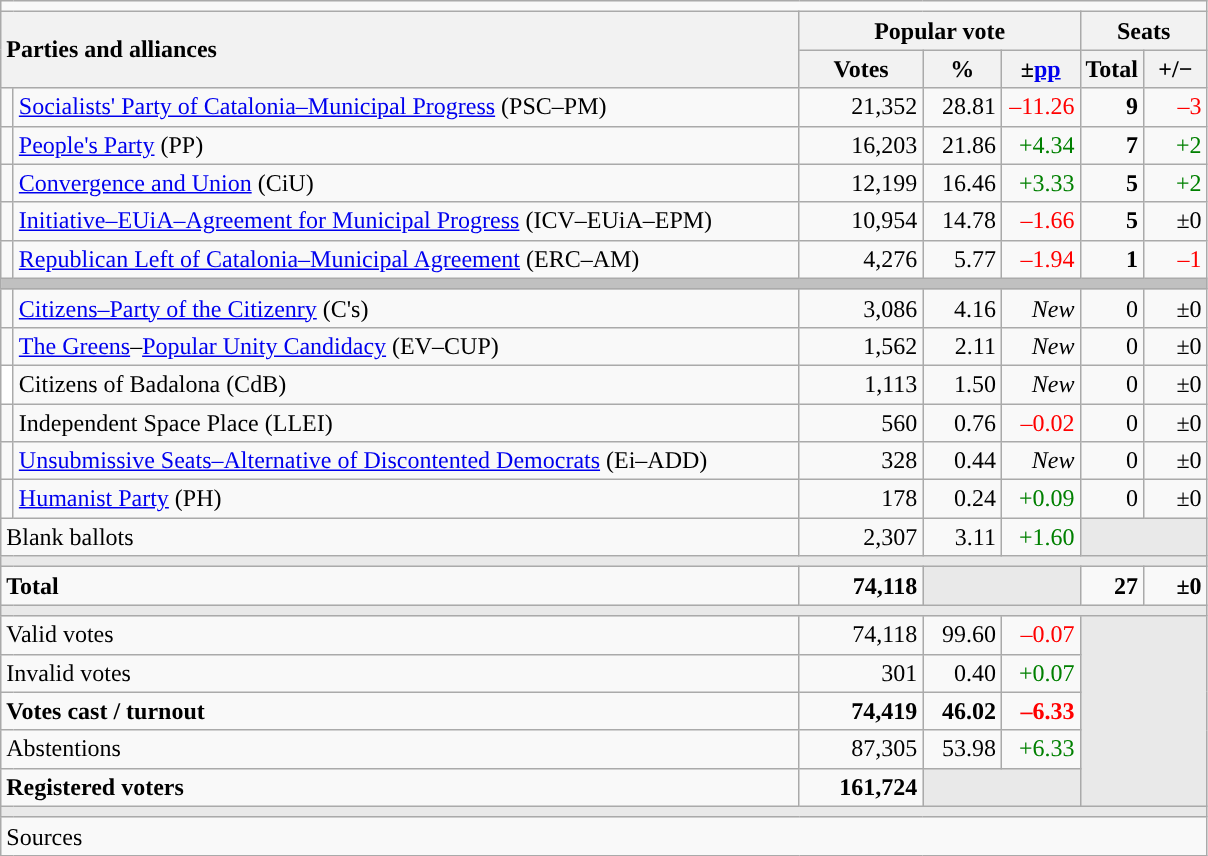<table class="wikitable" style="text-align:right;">
<tr>
<td colspan="7"></td>
</tr>
<tr>
<th style="text-align:left;" rowspan="2" colspan="2" width="525">Parties and alliances</th>
<th colspan="3">Popular vote</th>
<th colspan="2">Seats</th>
</tr>
<tr>
<th width="75">Votes</th>
<th width="45">%</th>
<th width="45">±<a href='#'>pp</a></th>
<th width="35">Total</th>
<th width="35">+/−</th>
</tr>
<tr>
<td width="1" style="color:inherit;background:"></td>
<td align="left"><a href='#'>Socialists' Party of Catalonia–Municipal Progress</a> (PSC–PM)</td>
<td>21,352</td>
<td>28.81</td>
<td style="color:red;">–11.26</td>
<td><strong>9</strong></td>
<td style="color:red;">–3</td>
</tr>
<tr>
<td style="color:inherit;background:"></td>
<td align="left"><a href='#'>People's Party</a> (PP)</td>
<td>16,203</td>
<td>21.86</td>
<td style="color:green;">+4.34</td>
<td><strong>7</strong></td>
<td style="color:green;">+2</td>
</tr>
<tr>
<td style="color:inherit;background:"></td>
<td align="left"><a href='#'>Convergence and Union</a> (CiU)</td>
<td>12,199</td>
<td>16.46</td>
<td style="color:green;">+3.33</td>
<td><strong>5</strong></td>
<td style="color:green;">+2</td>
</tr>
<tr>
<td style="color:inherit;background:"></td>
<td align="left"><a href='#'>Initiative–EUiA–Agreement for Municipal Progress</a> (ICV–EUiA–EPM)</td>
<td>10,954</td>
<td>14.78</td>
<td style="color:red;">–1.66</td>
<td><strong>5</strong></td>
<td>±0</td>
</tr>
<tr>
<td style="color:inherit;background:"></td>
<td align="left"><a href='#'>Republican Left of Catalonia–Municipal Agreement</a> (ERC–AM)</td>
<td>4,276</td>
<td>5.77</td>
<td style="color:red;">–1.94</td>
<td><strong>1</strong></td>
<td style="color:red;">–1</td>
</tr>
<tr>
<td colspan="7" style="color:inherit;background:#C0C0C0"></td>
</tr>
<tr>
<td style="color:inherit;background:"></td>
<td align="left"><a href='#'>Citizens–Party of the Citizenry</a> (C's)</td>
<td>3,086</td>
<td>4.16</td>
<td><em>New</em></td>
<td>0</td>
<td>±0</td>
</tr>
<tr>
<td style="color:inherit;background:"></td>
<td align="left"><a href='#'>The Greens</a>–<a href='#'>Popular Unity Candidacy</a> (EV–CUP)</td>
<td>1,562</td>
<td>2.11</td>
<td><em>New</em></td>
<td>0</td>
<td>±0</td>
</tr>
<tr>
<td bgcolor="white"></td>
<td align="left">Citizens of Badalona (CdB)</td>
<td>1,113</td>
<td>1.50</td>
<td><em>New</em></td>
<td>0</td>
<td>±0</td>
</tr>
<tr>
<td style="color:inherit;background:"></td>
<td align="left">Independent Space Place (LLEI)</td>
<td>560</td>
<td>0.76</td>
<td style="color:red;">–0.02</td>
<td>0</td>
<td>±0</td>
</tr>
<tr>
<td style="color:inherit;background:"></td>
<td align="left"><a href='#'>Unsubmissive Seats–Alternative of Discontented Democrats</a> (Ei–ADD)</td>
<td>328</td>
<td>0.44</td>
<td><em>New</em></td>
<td>0</td>
<td>±0</td>
</tr>
<tr>
<td style="color:inherit;background:"></td>
<td align="left"><a href='#'>Humanist Party</a> (PH)</td>
<td>178</td>
<td>0.24</td>
<td style="color:green;">+0.09</td>
<td>0</td>
<td>±0</td>
</tr>
<tr>
<td align="left" colspan="2">Blank ballots</td>
<td>2,307</td>
<td>3.11</td>
<td style="color:green;">+1.60</td>
<td style="color:inherit;background:#E9E9E9" colspan="2"></td>
</tr>
<tr>
<td colspan="7" style="color:inherit;background:#E9E9E9"></td>
</tr>
<tr style="font-weight:bold;">
<td align="left" colspan="2">Total</td>
<td>74,118</td>
<td bgcolor="#E9E9E9" colspan="2"></td>
<td>27</td>
<td>±0</td>
</tr>
<tr>
<td colspan="7" style="color:inherit;background:#E9E9E9"></td>
</tr>
<tr>
<td align="left" colspan="2">Valid votes</td>
<td>74,118</td>
<td>99.60</td>
<td style="color:red;">–0.07</td>
<td bgcolor="#E9E9E9" colspan="2" rowspan="5"></td>
</tr>
<tr>
<td align="left" colspan="2">Invalid votes</td>
<td>301</td>
<td>0.40</td>
<td style="color:green;">+0.07</td>
</tr>
<tr style="font-weight:bold;">
<td align="left" colspan="2">Votes cast / turnout</td>
<td>74,419</td>
<td>46.02</td>
<td style="color:red;">–6.33</td>
</tr>
<tr>
<td align="left" colspan="2">Abstentions</td>
<td>87,305</td>
<td>53.98</td>
<td style="color:green;">+6.33</td>
</tr>
<tr style="font-weight:bold;">
<td align="left" colspan="2">Registered voters</td>
<td>161,724</td>
<td bgcolor="#E9E9E9" colspan="2"></td>
</tr>
<tr>
<td colspan="7" style="color:inherit;background:#E9E9E9"></td>
</tr>
<tr>
<td align="left" colspan="7">Sources</td>
</tr>
</table>
